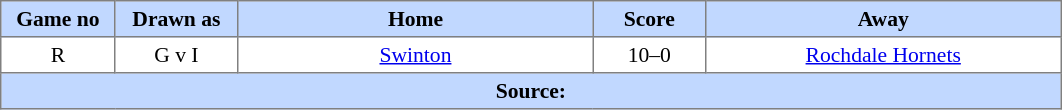<table border=1 style="border-collapse:collapse; font-size:90%; text-align:center;" cellpadding=3 cellspacing=0 width=56%>
<tr bgcolor=#C1D8FF>
<th width=6%>Game no</th>
<th width=6%>Drawn as</th>
<th width=19%>Home</th>
<th width=6%>Score</th>
<th width=19%>Away</th>
</tr>
<tr>
<td>R</td>
<td>G v I</td>
<td><a href='#'>Swinton</a></td>
<td>10–0</td>
<td><a href='#'>Rochdale Hornets</a></td>
</tr>
<tr style="background:#c1d8ff;">
<th colspan=5>Source:</th>
</tr>
</table>
